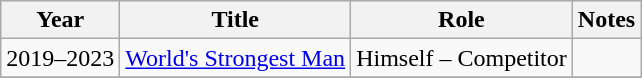<table class="wikitable sortable">
<tr>
<th>Year</th>
<th>Title</th>
<th>Role</th>
<th>Notes</th>
</tr>
<tr>
<td>2019–2023</td>
<td><a href='#'>World's Strongest Man</a></td>
<td>Himself – Competitor</td>
<td></td>
</tr>
<tr>
</tr>
</table>
